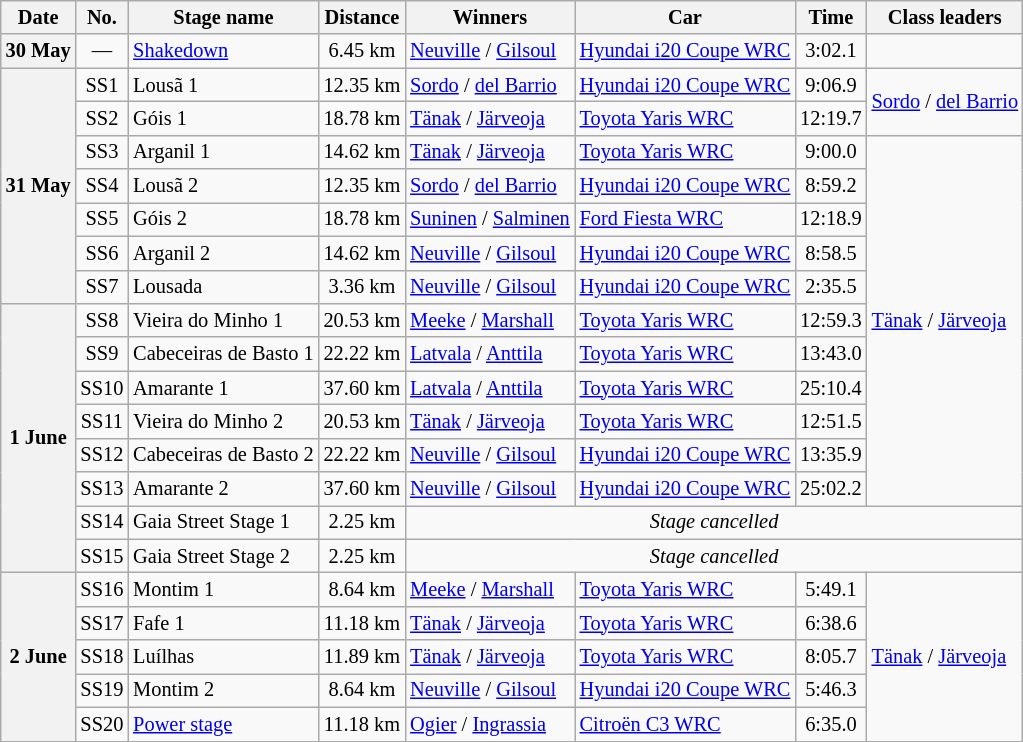<table class="wikitable" style="font-size: 85%;">
<tr>
<th>Date</th>
<th>No.</th>
<th>Stage name</th>
<th>Distance</th>
<th>Winners</th>
<th>Car</th>
<th>Time</th>
<th nowrap>Class leaders</th>
</tr>
<tr>
<th>30 May</th>
<td align="center">—</td>
<td nowrap><a href='#'>Shakedown</a></td>
<td align="center">6.45 km</td>
<td><a href='#'>Neuville</a> / <a href='#'>Gilsoul</a></td>
<td><a href='#'>Hyundai i20 Coupe WRC</a></td>
<td align="center">3:02.1</td>
<td></td>
</tr>
<tr>
<th rowspan="7" nowrap>31 May</th>
<td align="center">SS1</td>
<td>Lousã 1</td>
<td align="center">12.35 km</td>
<td><a href='#'>Sordo</a> / <a href='#'>del Barrio</a></td>
<td nowrap><a href='#'>Hyundai i20 Coupe WRC</a></td>
<td align="center">9:06.9</td>
<td rowspan="2" nowrap><a href='#'>Sordo</a> / <a href='#'>del Barrio</a></td>
</tr>
<tr>
<td align="center">SS2</td>
<td>Góis 1</td>
<td align="center">18.78 km</td>
<td><a href='#'>Tänak</a> / <a href='#'>Järveoja</a></td>
<td><a href='#'>Toyota Yaris WRC</a></td>
<td align="center">12:19.7</td>
</tr>
<tr>
<td align="center">SS3</td>
<td>Arganil 1</td>
<td align="center">14.62 km</td>
<td><a href='#'>Tänak</a> / <a href='#'>Järveoja</a></td>
<td><a href='#'>Toyota Yaris WRC</a></td>
<td align="center">9:00.0</td>
<td rowspan="11"><a href='#'>Tänak</a> / <a href='#'>Järveoja</a></td>
</tr>
<tr>
<td align="center">SS4</td>
<td>Lousã 2</td>
<td align="center">12.35 km</td>
<td nowrap><a href='#'>Sordo</a> / <a href='#'>del Barrio</a></td>
<td><a href='#'>Hyundai i20 Coupe WRC</a></td>
<td align="center">8:59.2</td>
</tr>
<tr>
<td align="center">SS5</td>
<td>Góis 2</td>
<td align="center">18.78 km</td>
<td nowrap><a href='#'>Suninen</a> / <a href='#'>Salminen</a></td>
<td><a href='#'>Ford Fiesta WRC</a></td>
<td align="center">12:18.9</td>
</tr>
<tr>
<td align="center">SS6</td>
<td>Arganil 2</td>
<td align="center">14.62 km</td>
<td><a href='#'>Neuville</a> / <a href='#'>Gilsoul</a></td>
<td><a href='#'>Hyundai i20 Coupe WRC</a></td>
<td align="center">8:58.5</td>
</tr>
<tr>
<td align="center">SS7</td>
<td>Lousada</td>
<td align="center">3.36 km</td>
<td><a href='#'>Neuville</a> / <a href='#'>Gilsoul</a></td>
<td><a href='#'>Hyundai i20 Coupe WRC</a></td>
<td align="center">2:35.5</td>
</tr>
<tr>
<th rowspan="8">1 June</th>
<td align="center">SS8</td>
<td>Vieira do Minho 1</td>
<td align="center">20.53 km</td>
<td><a href='#'>Meeke</a> / <a href='#'>Marshall</a></td>
<td><a href='#'>Toyota Yaris WRC</a></td>
<td align="center">12:59.3</td>
</tr>
<tr>
<td align="center">SS9</td>
<td>Cabeceiras de Basto 1</td>
<td align="center">22.22 km</td>
<td><a href='#'>Latvala</a> / <a href='#'>Anttila</a></td>
<td><a href='#'>Toyota Yaris WRC</a></td>
<td align="center">13:43.0</td>
</tr>
<tr>
<td align="center">SS10</td>
<td>Amarante 1</td>
<td align="center">37.60 km</td>
<td><a href='#'>Latvala</a> / <a href='#'>Anttila</a></td>
<td><a href='#'>Toyota Yaris WRC</a></td>
<td align="center">25:10.4</td>
</tr>
<tr>
<td align="center">SS11</td>
<td>Vieira do Minho 2</td>
<td align="center">20.53 km</td>
<td><a href='#'>Tänak</a> / <a href='#'>Järveoja</a></td>
<td><a href='#'>Toyota Yaris WRC</a></td>
<td align="center">12:51.5</td>
</tr>
<tr>
<td align="center">SS12</td>
<td nowrap>Cabeceiras de Basto 2</td>
<td align="center">22.22 km</td>
<td><a href='#'>Neuville</a> / <a href='#'>Gilsoul</a></td>
<td><a href='#'>Hyundai i20 Coupe WRC</a></td>
<td align="center">13:35.9</td>
</tr>
<tr>
<td align="center">SS13</td>
<td>Amarante 2</td>
<td align="center">37.60 km</td>
<td><a href='#'>Neuville</a> / <a href='#'>Gilsoul</a></td>
<td><a href='#'>Hyundai i20 Coupe WRC</a></td>
<td align="center">25:02.2</td>
</tr>
<tr>
<td align="center">SS14</td>
<td>Gaia Street Stage 1</td>
<td align="center">2.25 km</td>
<td colspan="4" align="center"><em>Stage cancelled</em></td>
</tr>
<tr>
<td align="center">SS15</td>
<td>Gaia Street Stage 2</td>
<td align="center">2.25 km</td>
<td colspan="4" align="center"><em>Stage cancelled</em></td>
</tr>
<tr>
<th rowspan="5">2 June</th>
<td align="center">SS16</td>
<td>Montim 1</td>
<td align="center">8.64 km</td>
<td><a href='#'>Meeke</a> / <a href='#'>Marshall</a></td>
<td><a href='#'>Toyota Yaris WRC</a></td>
<td align="center">5:49.1</td>
<td rowspan="5"><a href='#'>Tänak</a> / <a href='#'>Järveoja</a></td>
</tr>
<tr>
<td align="center">SS17</td>
<td>Fafe 1</td>
<td align="center">11.18 km</td>
<td><a href='#'>Tänak</a> / <a href='#'>Järveoja</a></td>
<td><a href='#'>Toyota Yaris WRC</a></td>
<td align="center">6:38.6</td>
</tr>
<tr>
<td align="center">SS18</td>
<td>Luílhas</td>
<td align="center">11.89 km</td>
<td><a href='#'>Tänak</a> / <a href='#'>Järveoja</a></td>
<td><a href='#'>Toyota Yaris WRC</a></td>
<td align="center">8:05.7</td>
</tr>
<tr>
<td align="center">SS19</td>
<td>Montim 2</td>
<td align="center">8.64 km</td>
<td><a href='#'>Neuville</a> / <a href='#'>Gilsoul</a></td>
<td><a href='#'>Hyundai i20 Coupe WRC</a></td>
<td align="center">5:46.3</td>
</tr>
<tr>
<td align="center">SS20</td>
<td><a href='#'>Power stage</a></td>
<td align="center">11.18 km</td>
<td><a href='#'>Ogier</a> / <a href='#'>Ingrassia</a></td>
<td><a href='#'>Citroën C3 WRC</a></td>
<td align="center">6:35.0</td>
</tr>
<tr>
</tr>
</table>
